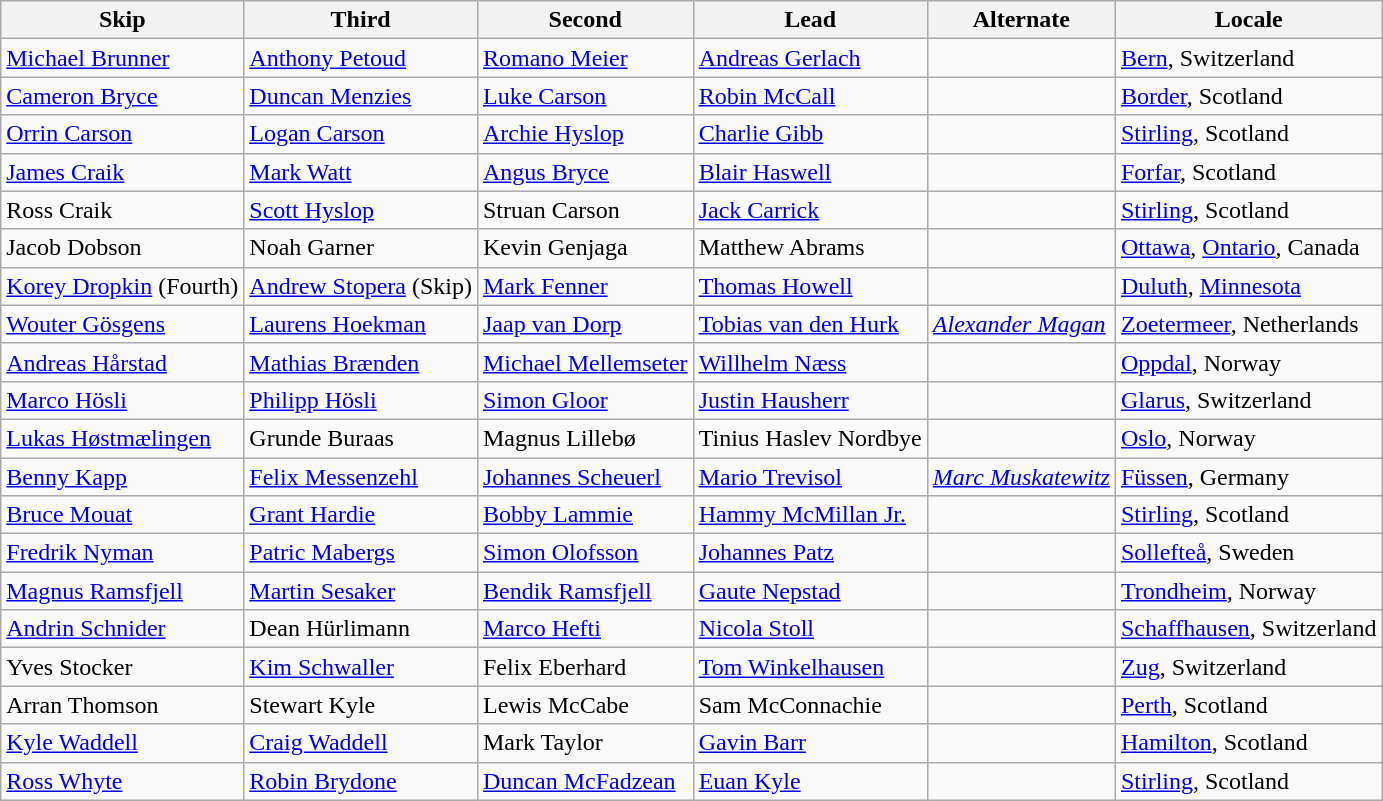<table class=wikitable>
<tr>
<th scope="col">Skip</th>
<th scope="col">Third</th>
<th scope="col">Second</th>
<th scope="col">Lead</th>
<th scope="col">Alternate</th>
<th scope="col">Locale</th>
</tr>
<tr>
<td><a href='#'>Michael Brunner</a></td>
<td><a href='#'>Anthony Petoud</a></td>
<td><a href='#'>Romano Meier</a></td>
<td><a href='#'>Andreas Gerlach</a></td>
<td></td>
<td> <a href='#'>Bern</a>, Switzerland</td>
</tr>
<tr>
<td><a href='#'>Cameron Bryce</a></td>
<td><a href='#'>Duncan Menzies</a></td>
<td><a href='#'>Luke Carson</a></td>
<td><a href='#'>Robin McCall</a></td>
<td></td>
<td> <a href='#'>Border</a>, Scotland</td>
</tr>
<tr>
<td><a href='#'>Orrin Carson</a></td>
<td><a href='#'>Logan Carson</a></td>
<td><a href='#'>Archie Hyslop</a></td>
<td><a href='#'>Charlie Gibb</a></td>
<td></td>
<td> <a href='#'>Stirling</a>, Scotland</td>
</tr>
<tr>
<td><a href='#'>James Craik</a></td>
<td><a href='#'>Mark Watt</a></td>
<td><a href='#'>Angus Bryce</a></td>
<td><a href='#'>Blair Haswell</a></td>
<td></td>
<td> <a href='#'>Forfar</a>, Scotland</td>
</tr>
<tr>
<td>Ross Craik</td>
<td><a href='#'>Scott Hyslop</a></td>
<td>Struan Carson</td>
<td><a href='#'>Jack Carrick</a></td>
<td></td>
<td> <a href='#'>Stirling</a>, Scotland</td>
</tr>
<tr>
<td>Jacob Dobson</td>
<td>Noah Garner</td>
<td>Kevin Genjaga</td>
<td>Matthew Abrams</td>
<td></td>
<td> <a href='#'>Ottawa</a>, <a href='#'>Ontario</a>, Canada</td>
</tr>
<tr>
<td><a href='#'>Korey Dropkin</a> (Fourth)</td>
<td><a href='#'>Andrew Stopera</a> (Skip)</td>
<td><a href='#'>Mark Fenner</a></td>
<td><a href='#'>Thomas Howell</a></td>
<td></td>
<td> <a href='#'>Duluth</a>, <a href='#'>Minnesota</a></td>
</tr>
<tr>
<td><a href='#'>Wouter Gösgens</a></td>
<td><a href='#'>Laurens Hoekman</a></td>
<td><a href='#'>Jaap van Dorp</a></td>
<td><a href='#'>Tobias van den Hurk</a></td>
<td><em><a href='#'>Alexander Magan</a></em></td>
<td> <a href='#'>Zoetermeer</a>, Netherlands</td>
</tr>
<tr>
<td><a href='#'>Andreas Hårstad</a></td>
<td><a href='#'>Mathias Brænden</a></td>
<td><a href='#'>Michael Mellemseter</a></td>
<td><a href='#'>Willhelm Næss</a></td>
<td></td>
<td> <a href='#'>Oppdal</a>, Norway</td>
</tr>
<tr>
<td><a href='#'>Marco Hösli</a></td>
<td><a href='#'>Philipp Hösli</a></td>
<td><a href='#'>Simon Gloor</a></td>
<td><a href='#'>Justin Hausherr</a></td>
<td></td>
<td> <a href='#'>Glarus</a>, Switzerland</td>
</tr>
<tr>
<td><a href='#'>Lukas Høstmælingen</a></td>
<td>Grunde Buraas</td>
<td>Magnus Lillebø</td>
<td>Tinius Haslev Nordbye</td>
<td></td>
<td> <a href='#'>Oslo</a>, Norway</td>
</tr>
<tr>
<td><a href='#'>Benny Kapp</a></td>
<td><a href='#'>Felix Messenzehl</a></td>
<td><a href='#'>Johannes Scheuerl</a></td>
<td><a href='#'>Mario Trevisol</a></td>
<td><em><a href='#'>Marc Muskatewitz</a></em></td>
<td> <a href='#'>Füssen</a>, Germany</td>
</tr>
<tr>
<td><a href='#'>Bruce Mouat</a></td>
<td><a href='#'>Grant Hardie</a></td>
<td><a href='#'>Bobby Lammie</a></td>
<td><a href='#'>Hammy McMillan Jr.</a></td>
<td></td>
<td> <a href='#'>Stirling</a>, Scotland</td>
</tr>
<tr>
<td><a href='#'>Fredrik Nyman</a></td>
<td><a href='#'>Patric Mabergs</a></td>
<td><a href='#'>Simon Olofsson</a></td>
<td><a href='#'>Johannes Patz</a></td>
<td></td>
<td> <a href='#'>Sollefteå</a>, Sweden</td>
</tr>
<tr>
<td><a href='#'>Magnus Ramsfjell</a></td>
<td><a href='#'>Martin Sesaker</a></td>
<td><a href='#'>Bendik Ramsfjell</a></td>
<td><a href='#'>Gaute Nepstad</a></td>
<td></td>
<td> <a href='#'>Trondheim</a>, Norway</td>
</tr>
<tr>
<td><a href='#'>Andrin Schnider</a></td>
<td>Dean Hürlimann</td>
<td><a href='#'>Marco Hefti</a></td>
<td><a href='#'>Nicola Stoll</a></td>
<td></td>
<td> <a href='#'>Schaffhausen</a>, Switzerland</td>
</tr>
<tr>
<td>Yves Stocker</td>
<td><a href='#'>Kim Schwaller</a></td>
<td>Felix Eberhard</td>
<td><a href='#'>Tom Winkelhausen</a></td>
<td></td>
<td> <a href='#'>Zug</a>, Switzerland</td>
</tr>
<tr>
<td>Arran Thomson</td>
<td>Stewart Kyle</td>
<td>Lewis McCabe</td>
<td>Sam McConnachie</td>
<td></td>
<td> <a href='#'>Perth</a>, Scotland</td>
</tr>
<tr>
<td><a href='#'>Kyle Waddell</a></td>
<td><a href='#'>Craig Waddell</a></td>
<td>Mark Taylor</td>
<td><a href='#'>Gavin Barr</a></td>
<td></td>
<td> <a href='#'>Hamilton</a>, Scotland</td>
</tr>
<tr>
<td><a href='#'>Ross Whyte</a></td>
<td><a href='#'>Robin Brydone</a></td>
<td><a href='#'>Duncan McFadzean</a></td>
<td><a href='#'>Euan Kyle</a></td>
<td></td>
<td> <a href='#'>Stirling</a>, Scotland</td>
</tr>
</table>
